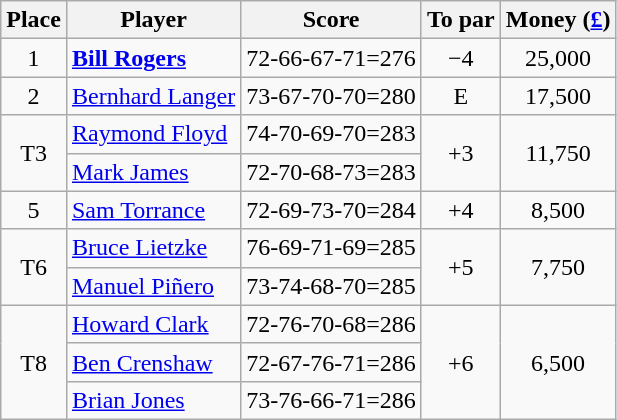<table class="wikitable">
<tr>
<th>Place</th>
<th>Player</th>
<th>Score</th>
<th>To par</th>
<th>Money (<a href='#'>£</a>)</th>
</tr>
<tr>
<td align="center">1</td>
<td> <strong><a href='#'>Bill Rogers</a></strong></td>
<td>72-66-67-71=276</td>
<td align="center">−4</td>
<td align=center>25,000</td>
</tr>
<tr>
<td align="center">2</td>
<td> <a href='#'>Bernhard Langer</a></td>
<td>73-67-70-70=280</td>
<td align="center">E</td>
<td align=center>17,500</td>
</tr>
<tr>
<td rowspan=2 align="center">T3</td>
<td> <a href='#'>Raymond Floyd</a></td>
<td>74-70-69-70=283</td>
<td rowspan=2 align="center">+3</td>
<td rowspan=2 align=center>11,750</td>
</tr>
<tr>
<td> <a href='#'>Mark James</a></td>
<td>72-70-68-73=283</td>
</tr>
<tr>
<td align="center">5</td>
<td> <a href='#'>Sam Torrance</a></td>
<td>72-69-73-70=284</td>
<td align="center">+4</td>
<td align=center>8,500</td>
</tr>
<tr>
<td rowspan=2 align="center">T6</td>
<td> <a href='#'>Bruce Lietzke</a></td>
<td>76-69-71-69=285</td>
<td rowspan=2 align="center">+5</td>
<td rowspan=2 align=center>7,750</td>
</tr>
<tr>
<td> <a href='#'>Manuel Piñero</a></td>
<td>73-74-68-70=285</td>
</tr>
<tr>
<td rowspan=3 align="center">T8</td>
<td> <a href='#'>Howard Clark</a></td>
<td>72-76-70-68=286</td>
<td rowspan=3 align="center">+6</td>
<td rowspan=3 align=center>6,500</td>
</tr>
<tr>
<td> <a href='#'>Ben Crenshaw</a></td>
<td>72-67-76-71=286</td>
</tr>
<tr>
<td> <a href='#'>Brian Jones</a></td>
<td>73-76-66-71=286</td>
</tr>
</table>
